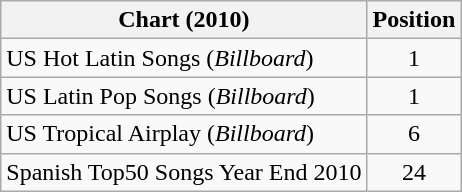<table class="wikitable sortable">
<tr>
<th>Chart (2010)</th>
<th>Position</th>
</tr>
<tr>
<td>US Hot Latin Songs (<em>Billboard</em>)</td>
<td style="text-align:center;">1</td>
</tr>
<tr>
<td>US Latin Pop Songs (<em>Billboard</em>)</td>
<td style="text-align:center;">1</td>
</tr>
<tr>
<td>US Tropical Airplay (<em>Billboard</em>)</td>
<td style="text-align:center;">6</td>
</tr>
<tr>
<td>Spanish Top50 Songs Year End 2010</td>
<td style="text-align:center;">24</td>
</tr>
</table>
